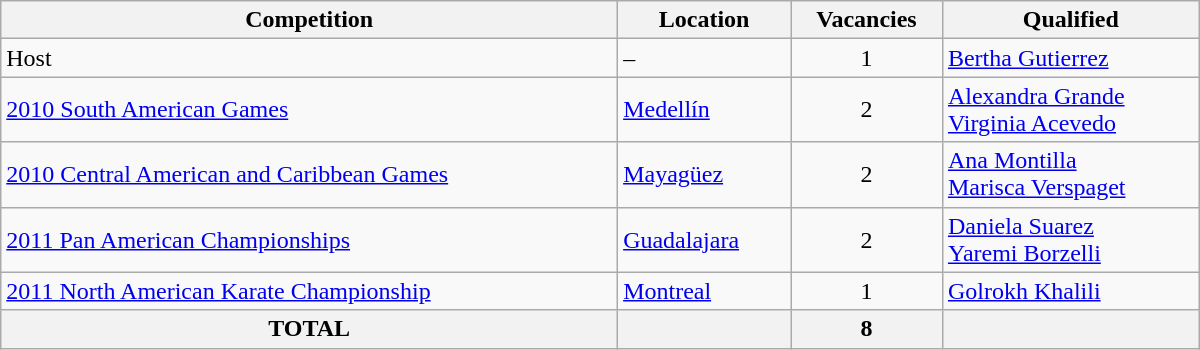<table class = "wikitable" width=800>
<tr>
<th>Competition</th>
<th>Location</th>
<th>Vacancies</th>
<th>Qualified</th>
</tr>
<tr>
<td>Host</td>
<td>–</td>
<td align="center">1</td>
<td> <a href='#'>Bertha Gutierrez</a></td>
</tr>
<tr>
<td><a href='#'>2010 South American Games</a></td>
<td> <a href='#'>Medellín</a></td>
<td align="center">2</td>
<td> <a href='#'>Alexandra Grande</a> <br> <a href='#'>Virginia Acevedo</a></td>
</tr>
<tr>
<td><a href='#'>2010 Central American and Caribbean Games</a></td>
<td> <a href='#'>Mayagüez</a></td>
<td align="center">2</td>
<td> <a href='#'>Ana Montilla</a> <br> <a href='#'>Marisca Verspaget</a></td>
</tr>
<tr>
<td><a href='#'>2011 Pan American Championships</a> </td>
<td> <a href='#'>Guadalajara</a></td>
<td align="center">2</td>
<td> <a href='#'>Daniela Suarez</a> <br>  <a href='#'>Yaremi Borzelli</a></td>
</tr>
<tr>
<td><a href='#'>2011 North American Karate Championship</a> </td>
<td> <a href='#'>Montreal</a></td>
<td align="center">1</td>
<td> <a href='#'>Golrokh Khalili</a></td>
</tr>
<tr>
<th>TOTAL</th>
<th></th>
<th>8</th>
<th></th>
</tr>
</table>
